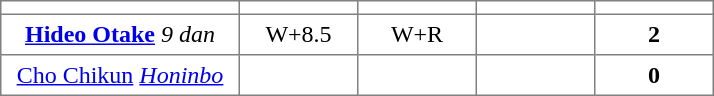<table class="toccolours" border="1" cellpadding="4" cellspacing="0" style="border-collapse: collapse; margin:0;">
<tr>
<th width=150></th>
<th width=70></th>
<th width=70></th>
<th width=70></th>
<th width=70></th>
</tr>
<tr align=center>
<td><strong><a href='#'>Hideo Otake</a></strong> <em>9 dan</em></td>
<td>W+8.5</td>
<td>W+R</td>
<td></td>
<td><strong>2</strong></td>
</tr>
<tr align=center>
<td><a href='#'>Cho Chikun</a> <em><a href='#'>Honinbo</a></em></td>
<td></td>
<td></td>
<td></td>
<td><strong>0</strong></td>
</tr>
</table>
